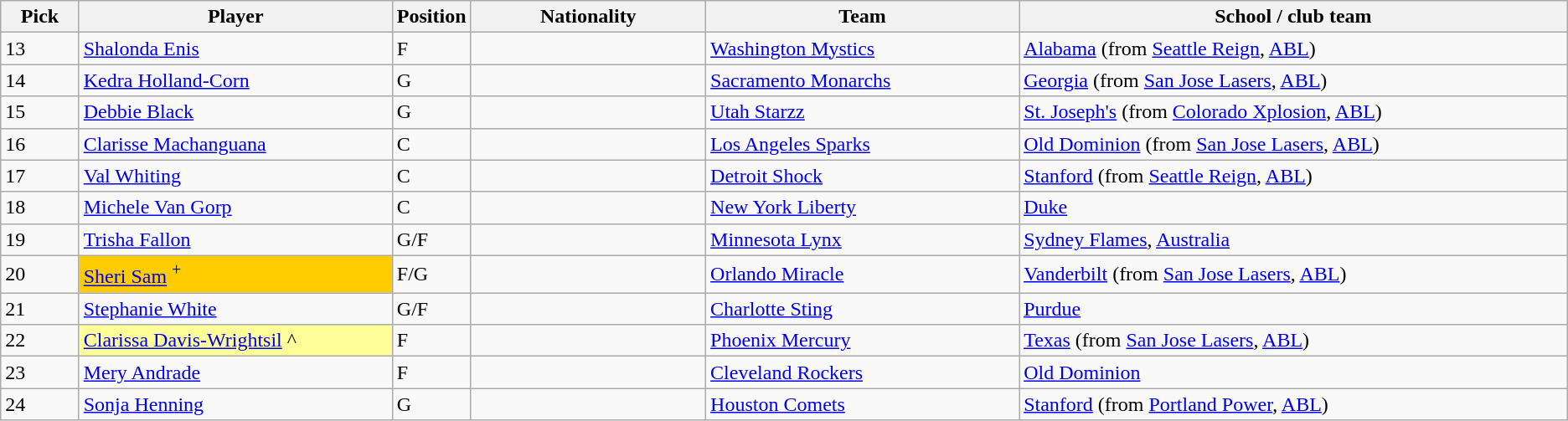<table class="wikitable sortable">
<tr>
<th style="width:5%;">Pick</th>
<th style="width:20%;">Player</th>
<th style="width:5%;">Position</th>
<th style="width:15%;">Nationality</th>
<th style="width:20%;">Team</th>
<th style="width:35%;">School / club team</th>
</tr>
<tr>
<td>13</td>
<td><a href='#'>Shalonda Enis</a></td>
<td>F</td>
<td></td>
<td><a href='#'>Washington Mystics</a></td>
<td><a href='#'>Alabama</a> (from <a href='#'>Seattle Reign</a>, <a href='#'>ABL</a>)</td>
</tr>
<tr>
<td>14</td>
<td><a href='#'>Kedra Holland-Corn</a></td>
<td>G</td>
<td></td>
<td><a href='#'>Sacramento Monarchs</a></td>
<td><a href='#'>Georgia</a> (from <a href='#'>San Jose Lasers</a>, <a href='#'>ABL</a>)</td>
</tr>
<tr>
<td>15</td>
<td><a href='#'>Debbie Black</a></td>
<td>G</td>
<td></td>
<td><a href='#'>Utah Starzz</a></td>
<td><a href='#'>St. Joseph's</a> (from <a href='#'>Colorado Xplosion</a>, <a href='#'>ABL</a>)</td>
</tr>
<tr>
<td>16</td>
<td><a href='#'>Clarisse Machanguana</a></td>
<td>C</td>
<td></td>
<td><a href='#'>Los Angeles Sparks</a></td>
<td><a href='#'>Old Dominion</a> (from <a href='#'>San Jose Lasers</a>, <a href='#'>ABL</a>)</td>
</tr>
<tr>
<td>17</td>
<td><a href='#'>Val Whiting</a></td>
<td>C</td>
<td></td>
<td><a href='#'>Detroit Shock</a></td>
<td><a href='#'>Stanford</a> (from <a href='#'>Seattle Reign</a>, <a href='#'>ABL</a>)</td>
</tr>
<tr>
<td>18</td>
<td><a href='#'>Michele Van Gorp</a></td>
<td>C</td>
<td></td>
<td><a href='#'>New York Liberty</a></td>
<td><a href='#'>Duke</a></td>
</tr>
<tr>
<td>19</td>
<td><a href='#'>Trisha Fallon</a></td>
<td>G/F</td>
<td></td>
<td><a href='#'>Minnesota Lynx</a></td>
<td><a href='#'>Sydney Flames</a>, <a href='#'>Australia</a></td>
</tr>
<tr>
<td>20</td>
<td bgcolor="#FFCC00"><a href='#'>Sheri Sam</a> <sup>+</sup></td>
<td>F/G</td>
<td></td>
<td><a href='#'>Orlando Miracle</a></td>
<td><a href='#'>Vanderbilt</a> (from <a href='#'>San Jose Lasers</a>, <a href='#'>ABL</a>)</td>
</tr>
<tr>
<td>21</td>
<td><a href='#'>Stephanie White</a></td>
<td>G/F</td>
<td></td>
<td><a href='#'>Charlotte Sting</a></td>
<td><a href='#'>Purdue</a></td>
</tr>
<tr>
<td>22</td>
<td bgcolor=#FFFF99><a href='#'>Clarissa Davis-Wrightsil</a> ^</td>
<td>F</td>
<td></td>
<td><a href='#'>Phoenix Mercury</a></td>
<td><a href='#'>Texas</a> (from <a href='#'>San Jose Lasers</a>, <a href='#'>ABL</a>)</td>
</tr>
<tr>
<td>23</td>
<td><a href='#'>Mery Andrade</a></td>
<td>F</td>
<td></td>
<td><a href='#'>Cleveland Rockers</a></td>
<td><a href='#'>Old Dominion</a></td>
</tr>
<tr>
<td>24</td>
<td><a href='#'>Sonja Henning</a></td>
<td>G</td>
<td></td>
<td><a href='#'>Houston Comets</a></td>
<td><a href='#'>Stanford</a> (from <a href='#'>Portland Power</a>, <a href='#'>ABL</a>)</td>
</tr>
</table>
